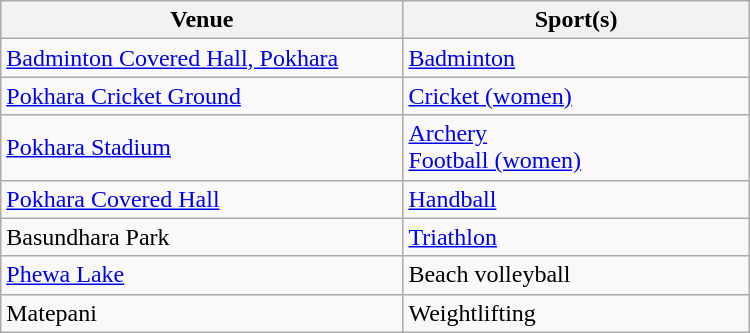<table class="wikitable sortable" style="width:500px;">
<tr>
<th width="36%">Venue</th>
<th width="31%">Sport(s)</th>
</tr>
<tr>
<td><a href='#'>Badminton Covered Hall, Pokhara</a></td>
<td><a href='#'>Badminton</a></td>
</tr>
<tr>
<td><a href='#'>Pokhara Cricket Ground</a></td>
<td><a href='#'>Cricket (women)</a></td>
</tr>
<tr>
<td><a href='#'>Pokhara Stadium</a></td>
<td><a href='#'>Archery</a><br><a href='#'>Football (women)</a></td>
</tr>
<tr>
<td><a href='#'>Pokhara Covered Hall</a></td>
<td><a href='#'>Handball</a></td>
</tr>
<tr>
<td>Basundhara Park</td>
<td><a href='#'>Triathlon</a></td>
</tr>
<tr>
<td><a href='#'>Phewa Lake</a></td>
<td>Beach volleyball</td>
</tr>
<tr>
<td>Matepani</td>
<td>Weightlifting</td>
</tr>
</table>
